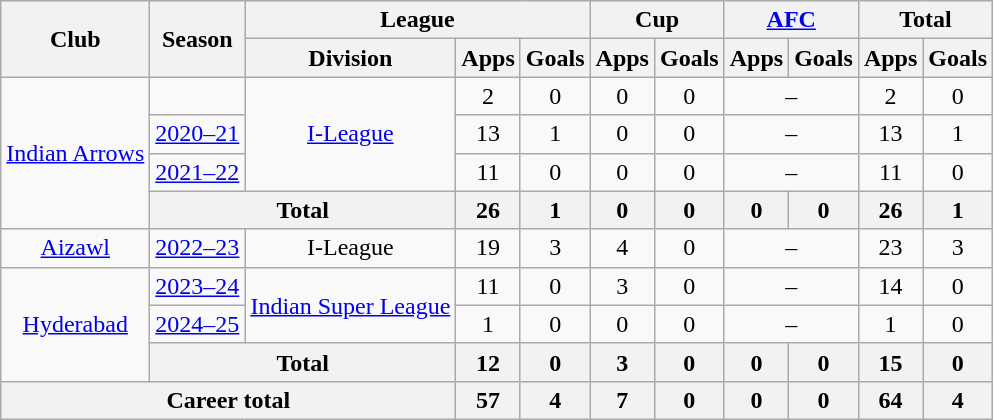<table class=wikitable style=text-align:center>
<tr>
<th rowspan="2">Club</th>
<th rowspan="2">Season</th>
<th colspan="3">League</th>
<th colspan="2">Cup</th>
<th colspan="2"><a href='#'>AFC</a></th>
<th colspan="2">Total</th>
</tr>
<tr>
<th>Division</th>
<th>Apps</th>
<th>Goals</th>
<th>Apps</th>
<th>Goals</th>
<th>Apps</th>
<th>Goals</th>
<th>Apps</th>
<th>Goals</th>
</tr>
<tr>
<td rowspan="4"><a href='#'>Indian Arrows</a></td>
<td></td>
<td rowspan="3"><a href='#'>I-League</a></td>
<td>2</td>
<td>0</td>
<td>0</td>
<td>0</td>
<td colspan="2">–</td>
<td>2</td>
<td>0</td>
</tr>
<tr>
<td><a href='#'>2020–21</a></td>
<td>13</td>
<td>1</td>
<td>0</td>
<td>0</td>
<td colspan="2">–</td>
<td>13</td>
<td>1</td>
</tr>
<tr>
<td><a href='#'>2021–22</a></td>
<td>11</td>
<td>0</td>
<td>0</td>
<td>0</td>
<td colspan="2">–</td>
<td>11</td>
<td>0</td>
</tr>
<tr>
<th colspan="2">Total</th>
<th>26</th>
<th>1</th>
<th>0</th>
<th>0</th>
<th>0</th>
<th>0</th>
<th>26</th>
<th>1</th>
</tr>
<tr>
<td rowspan="1"><a href='#'>Aizawl</a></td>
<td><a href='#'>2022–23</a></td>
<td rowspan="1">I-League</td>
<td>19</td>
<td>3</td>
<td>4</td>
<td>0</td>
<td colspan="2">–</td>
<td>23</td>
<td>3</td>
</tr>
<tr>
<td rowspan="3"><a href='#'>Hyderabad</a></td>
<td><a href='#'>2023–24</a></td>
<td rowspan="2"><a href='#'>Indian Super League</a></td>
<td>11</td>
<td>0</td>
<td>3</td>
<td>0</td>
<td colspan="2">–</td>
<td>14</td>
<td>0</td>
</tr>
<tr>
<td><a href='#'>2024–25</a></td>
<td>1</td>
<td>0</td>
<td>0</td>
<td>0</td>
<td colspan="2">–</td>
<td>1</td>
<td>0</td>
</tr>
<tr>
<th colspan="2">Total</th>
<th>12</th>
<th>0</th>
<th>3</th>
<th>0</th>
<th>0</th>
<th>0</th>
<th>15</th>
<th>0</th>
</tr>
<tr>
<th colspan="3">Career total</th>
<th>57</th>
<th>4</th>
<th>7</th>
<th>0</th>
<th>0</th>
<th>0</th>
<th>64</th>
<th>4</th>
</tr>
</table>
